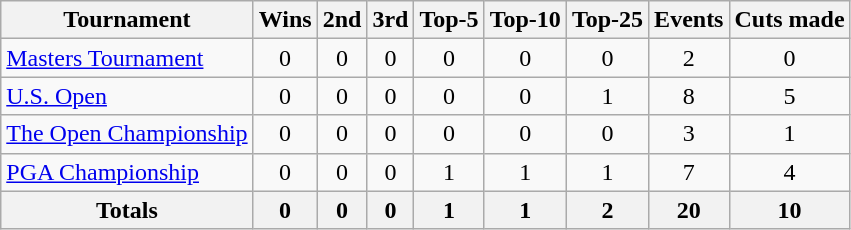<table class=wikitable style=text-align:center>
<tr>
<th>Tournament</th>
<th>Wins</th>
<th>2nd</th>
<th>3rd</th>
<th>Top-5</th>
<th>Top-10</th>
<th>Top-25</th>
<th>Events</th>
<th>Cuts made</th>
</tr>
<tr>
<td align=left><a href='#'>Masters Tournament</a></td>
<td>0</td>
<td>0</td>
<td>0</td>
<td>0</td>
<td>0</td>
<td>0</td>
<td>2</td>
<td>0</td>
</tr>
<tr>
<td align=left><a href='#'>U.S. Open</a></td>
<td>0</td>
<td>0</td>
<td>0</td>
<td>0</td>
<td>0</td>
<td>1</td>
<td>8</td>
<td>5</td>
</tr>
<tr>
<td align=left><a href='#'>The Open Championship</a></td>
<td>0</td>
<td>0</td>
<td>0</td>
<td>0</td>
<td>0</td>
<td>0</td>
<td>3</td>
<td>1</td>
</tr>
<tr>
<td align=left><a href='#'>PGA Championship</a></td>
<td>0</td>
<td>0</td>
<td>0</td>
<td>1</td>
<td>1</td>
<td>1</td>
<td>7</td>
<td>4</td>
</tr>
<tr>
<th>Totals</th>
<th>0</th>
<th>0</th>
<th>0</th>
<th>1</th>
<th>1</th>
<th>2</th>
<th>20</th>
<th>10</th>
</tr>
</table>
